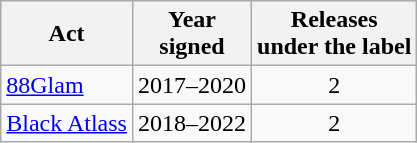<table class="wikitable sortable">
<tr>
<th>Act</th>
<th>Year <br>signed</th>
<th>Releases <br>under the label</th>
</tr>
<tr>
<td><a href='#'>88Glam</a></td>
<td style="text-align:center;">2017–2020</td>
<td style="text-align:center;">2</td>
</tr>
<tr>
<td><a href='#'>Black Atlass</a></td>
<td style="text-align:center;">2018–2022</td>
<td style="text-align:center;">2</td>
</tr>
</table>
